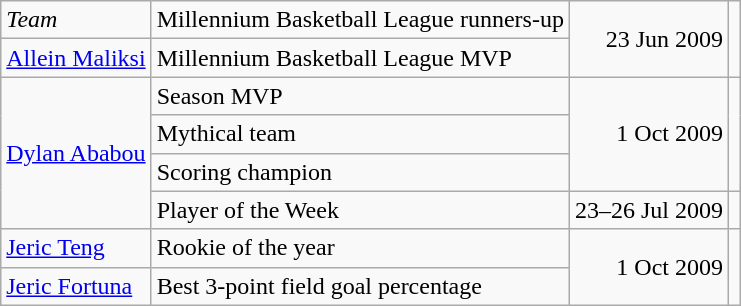<table class=wikitable>
<tr>
<td><em>Team</em></td>
<td>Millennium Basketball League runners-up</td>
<td align=right rowspan=2>23 Jun 2009</td>
<td align=center rowspan=2></td>
</tr>
<tr>
<td><a href='#'>Allein Maliksi</a></td>
<td>Millennium Basketball League MVP</td>
</tr>
<tr>
<td rowspan=4><a href='#'>Dylan Ababou</a></td>
<td>Season MVP</td>
<td align=right rowspan=3>1 Oct 2009</td>
<td align=center rowspan=3></td>
</tr>
<tr>
<td>Mythical team</td>
</tr>
<tr>
<td>Scoring champion</td>
</tr>
<tr>
<td>Player of the Week</td>
<td align=right>23–26 Jul 2009</td>
<td align=center></td>
</tr>
<tr>
<td><a href='#'>Jeric Teng</a></td>
<td>Rookie of the year</td>
<td align=right rowspan=2>1 Oct 2009</td>
<td align=center rowspan=2></td>
</tr>
<tr>
<td><a href='#'>Jeric Fortuna</a></td>
<td>Best 3-point field goal percentage</td>
</tr>
</table>
